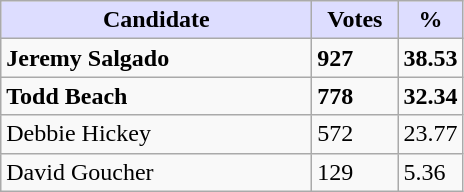<table class="wikitable">
<tr>
<th style="background:#ddf; width:200px;">Candidate</th>
<th style="background:#ddf; width:50px;">Votes</th>
<th style="background:#ddf; width:30px;">%</th>
</tr>
<tr>
<td><strong>Jeremy Salgado</strong></td>
<td><strong>927</strong></td>
<td><strong>38.53</strong></td>
</tr>
<tr>
<td><strong>Todd Beach</strong></td>
<td><strong>778</strong></td>
<td><strong>32.34</strong></td>
</tr>
<tr>
<td>Debbie Hickey</td>
<td>572</td>
<td>23.77</td>
</tr>
<tr>
<td>David Goucher</td>
<td>129</td>
<td>5.36</td>
</tr>
</table>
